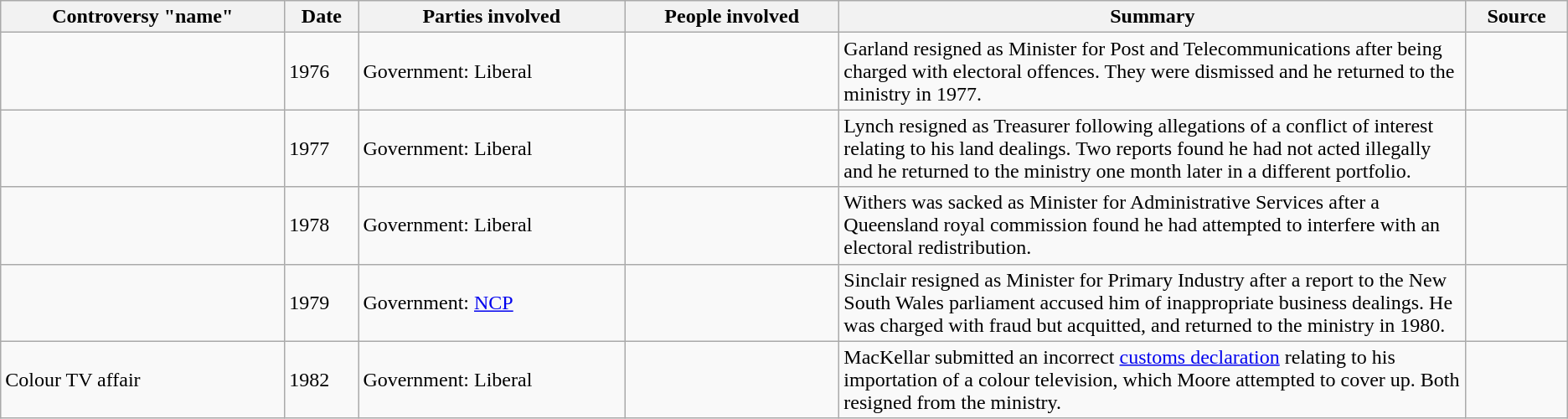<table Class="wikitable sortable">
<tr>
<th>Controversy "name"<br></th>
<th>Date<br></th>
<th>Parties involved<br></th>
<th>People involved<br></th>
<th width=40%>Summary<br></th>
<th>Source<br></th>
</tr>
<tr>
<td></td>
<td>1976</td>
<td>Government: Liberal</td>
<td></td>
<td>Garland resigned as Minister for Post and Telecommunications after being charged with electoral offences. They were dismissed and he returned to the ministry in 1977.</td>
<td></td>
</tr>
<tr>
<td></td>
<td>1977</td>
<td>Government: Liberal</td>
<td></td>
<td>Lynch resigned as Treasurer following allegations of a conflict of interest relating to his land dealings. Two reports found he had not acted illegally and he returned to the ministry one month later in a different portfolio.</td>
<td></td>
</tr>
<tr>
<td></td>
<td>1978</td>
<td>Government: Liberal</td>
<td></td>
<td>Withers was sacked as Minister for Administrative Services after a Queensland royal commission found he had attempted to interfere with an electoral redistribution.</td>
<td></td>
</tr>
<tr>
<td></td>
<td>1979</td>
<td>Government: <a href='#'>NCP</a></td>
<td></td>
<td>Sinclair resigned as Minister for Primary Industry after a report to the New South Wales parliament accused him of inappropriate business dealings. He was charged with fraud but acquitted, and returned to the ministry in 1980.</td>
<td></td>
</tr>
<tr>
<td>Colour TV affair</td>
<td>1982</td>
<td>Government: Liberal</td>
<td></td>
<td>MacKellar submitted an incorrect <a href='#'>customs declaration</a> relating to his importation of a colour television, which Moore attempted to cover up. Both resigned from the ministry.</td>
<td></td>
</tr>
</table>
